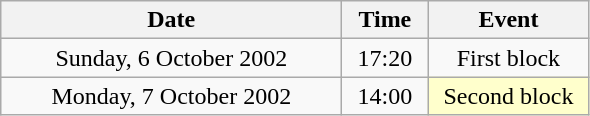<table class = "wikitable" style="text-align:center;">
<tr>
<th width=220>Date</th>
<th width=50>Time</th>
<th width=100>Event</th>
</tr>
<tr>
<td>Sunday, 6 October 2002</td>
<td>17:20</td>
<td>First block</td>
</tr>
<tr>
<td>Monday, 7 October 2002</td>
<td>14:00</td>
<td bgcolor=ffffcc>Second block</td>
</tr>
</table>
